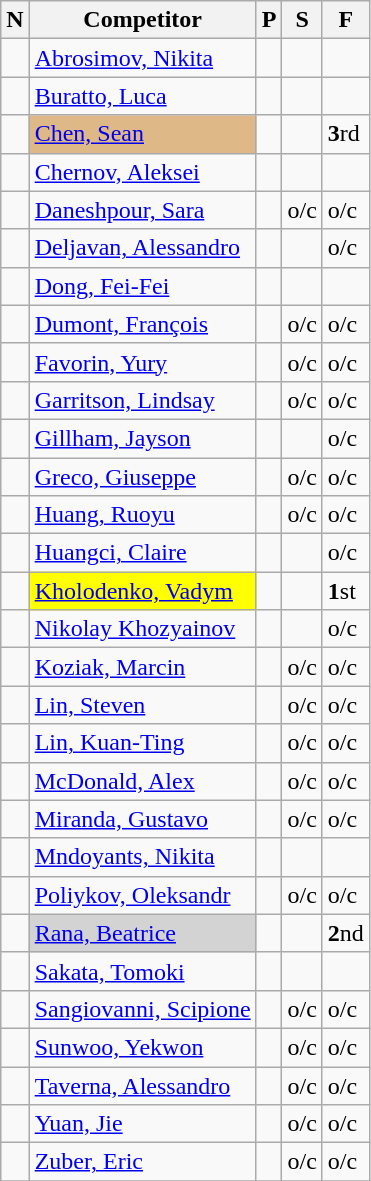<table class="wikitable sortable">
<tr>
<th scope="col">N</th>
<th scope="col">Competitor</th>
<th scope="col">P</th>
<th scope="col">S</th>
<th scope="col">F</th>
</tr>
<tr>
<td></td>
<td><a href='#'>Abrosimov, Nikita</a></td>
<td></td>
<td></td>
<td></td>
</tr>
<tr>
<td></td>
<td><a href='#'>Buratto, Luca</a></td>
<td></td>
<td></td>
<td></td>
</tr>
<tr>
<td></td>
<td bgcolor=burlywood><a href='#'>Chen, Sean</a></td>
<td></td>
<td></td>
<td><strong>3</strong>rd</td>
</tr>
<tr>
<td></td>
<td><a href='#'>Chernov, Aleksei</a></td>
<td></td>
<td></td>
<td></td>
</tr>
<tr>
<td></td>
<td><a href='#'>Daneshpour, Sara</a></td>
<td></td>
<td>o/c</td>
<td>o/c</td>
</tr>
<tr>
<td></td>
<td><a href='#'>Deljavan, Alessandro</a></td>
<td></td>
<td></td>
<td>o/c</td>
</tr>
<tr>
<td></td>
<td><a href='#'>Dong, Fei-Fei</a></td>
<td></td>
<td></td>
<td></td>
</tr>
<tr>
<td></td>
<td><a href='#'>Dumont, François</a></td>
<td></td>
<td>o/c</td>
<td>o/c</td>
</tr>
<tr>
<td></td>
<td><a href='#'>Favorin, Yury</a></td>
<td></td>
<td>o/c</td>
<td>o/c</td>
</tr>
<tr>
<td></td>
<td><a href='#'>Garritson, Lindsay</a></td>
<td></td>
<td>o/c</td>
<td>o/c</td>
</tr>
<tr>
<td></td>
<td><a href='#'>Gillham, Jayson</a></td>
<td></td>
<td></td>
<td>o/c</td>
</tr>
<tr>
<td></td>
<td><a href='#'>Greco, Giuseppe</a></td>
<td></td>
<td>o/c</td>
<td>o/c</td>
</tr>
<tr>
<td></td>
<td><a href='#'>Huang, Ruoyu</a></td>
<td></td>
<td>o/c</td>
<td>o/c</td>
</tr>
<tr>
<td></td>
<td><a href='#'>Huangci, Claire</a></td>
<td></td>
<td></td>
<td>o/c</td>
</tr>
<tr>
<td></td>
<td bgcolor=yellow><a href='#'>Kholodenko, Vadym</a></td>
<td></td>
<td></td>
<td><strong>1</strong>st</td>
</tr>
<tr>
<td></td>
<td><a href='#'>Nikolay Khozyainov</a></td>
<td></td>
<td></td>
<td>o/c</td>
</tr>
<tr>
<td></td>
<td><a href='#'>Koziak, Marcin</a></td>
<td></td>
<td>o/c</td>
<td>o/c</td>
</tr>
<tr>
<td></td>
<td><a href='#'>Lin, Steven</a></td>
<td></td>
<td>o/c</td>
<td>o/c</td>
</tr>
<tr>
<td></td>
<td><a href='#'>Lin, Kuan-Ting</a></td>
<td></td>
<td>o/c</td>
<td>o/c</td>
</tr>
<tr>
<td></td>
<td><a href='#'>McDonald, Alex</a></td>
<td></td>
<td>o/c</td>
<td>o/c</td>
</tr>
<tr>
<td></td>
<td><a href='#'>Miranda, Gustavo</a></td>
<td></td>
<td>o/c</td>
<td>o/c</td>
</tr>
<tr>
<td></td>
<td><a href='#'>Mndoyants, Nikita</a></td>
<td></td>
<td></td>
<td></td>
</tr>
<tr>
<td></td>
<td><a href='#'>Poliykov, Oleksandr</a></td>
<td></td>
<td>o/c</td>
<td>o/c</td>
</tr>
<tr>
<td></td>
<td bgcolor=lightgrey><a href='#'>Rana, Beatrice</a></td>
<td></td>
<td></td>
<td><strong>2</strong>nd</td>
</tr>
<tr>
<td></td>
<td><a href='#'>Sakata, Tomoki</a></td>
<td></td>
<td></td>
<td></td>
</tr>
<tr>
<td></td>
<td><a href='#'>Sangiovanni, Scipione</a></td>
<td></td>
<td>o/c</td>
<td>o/c</td>
</tr>
<tr>
<td></td>
<td><a href='#'>Sunwoo, Yekwon</a></td>
<td></td>
<td>o/c</td>
<td>o/c</td>
</tr>
<tr>
<td></td>
<td><a href='#'>Taverna, Alessandro</a></td>
<td></td>
<td>o/c</td>
<td>o/c</td>
</tr>
<tr>
<td></td>
<td><a href='#'>Yuan, Jie</a></td>
<td></td>
<td>o/c</td>
<td>o/c</td>
</tr>
<tr>
<td></td>
<td><a href='#'>Zuber, Eric</a></td>
<td></td>
<td>o/c</td>
<td>o/c</td>
</tr>
<tr>
</tr>
</table>
